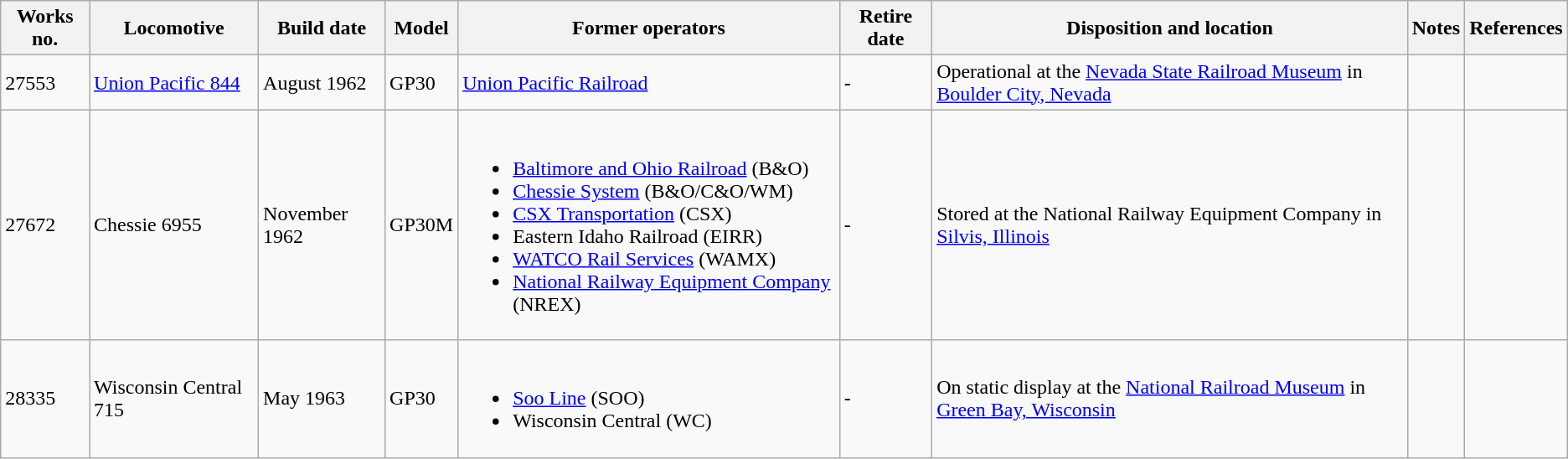<table class="wikitable">
<tr>
<th>Works no.</th>
<th>Locomotive</th>
<th>Build date</th>
<th>Model</th>
<th>Former operators</th>
<th>Retire date</th>
<th>Disposition and location</th>
<th>Notes</th>
<th>References</th>
</tr>
<tr>
<td>27553</td>
<td><a href='#'>Union Pacific 844</a></td>
<td>August 1962</td>
<td>GP30</td>
<td><a href='#'>Union Pacific Railroad</a></td>
<td>-</td>
<td>Operational at the <a href='#'>Nevada State Railroad Museum</a> in <a href='#'>Boulder City, Nevada</a></td>
<td></td>
<td></td>
</tr>
<tr>
<td>27672</td>
<td>Chessie 6955</td>
<td>November 1962</td>
<td>GP30M</td>
<td><br><ul><li><a href='#'>Baltimore and Ohio Railroad</a> (B&O)</li><li><a href='#'>Chessie System</a> (B&O/C&O/WM)</li><li><a href='#'>CSX Transportation</a> (CSX)</li><li>Eastern Idaho Railroad (EIRR)</li><li><a href='#'>WATCO Rail Services</a> (WAMX)</li><li><a href='#'>National Railway Equipment Company</a> (NREX)</li></ul></td>
<td>-</td>
<td>Stored at the National Railway Equipment Company in <a href='#'>Silvis, Illinois</a></td>
<td></td>
<td></td>
</tr>
<tr>
<td>28335</td>
<td>Wisconsin Central 715</td>
<td>May 1963</td>
<td>GP30</td>
<td><br><ul><li><a href='#'>Soo Line</a> (SOO)</li><li>Wisconsin Central (WC)</li></ul></td>
<td>-</td>
<td>On static display at the <a href='#'>National Railroad Museum</a> in <a href='#'>Green Bay, Wisconsin</a></td>
<td></td>
<td></td>
</tr>
</table>
